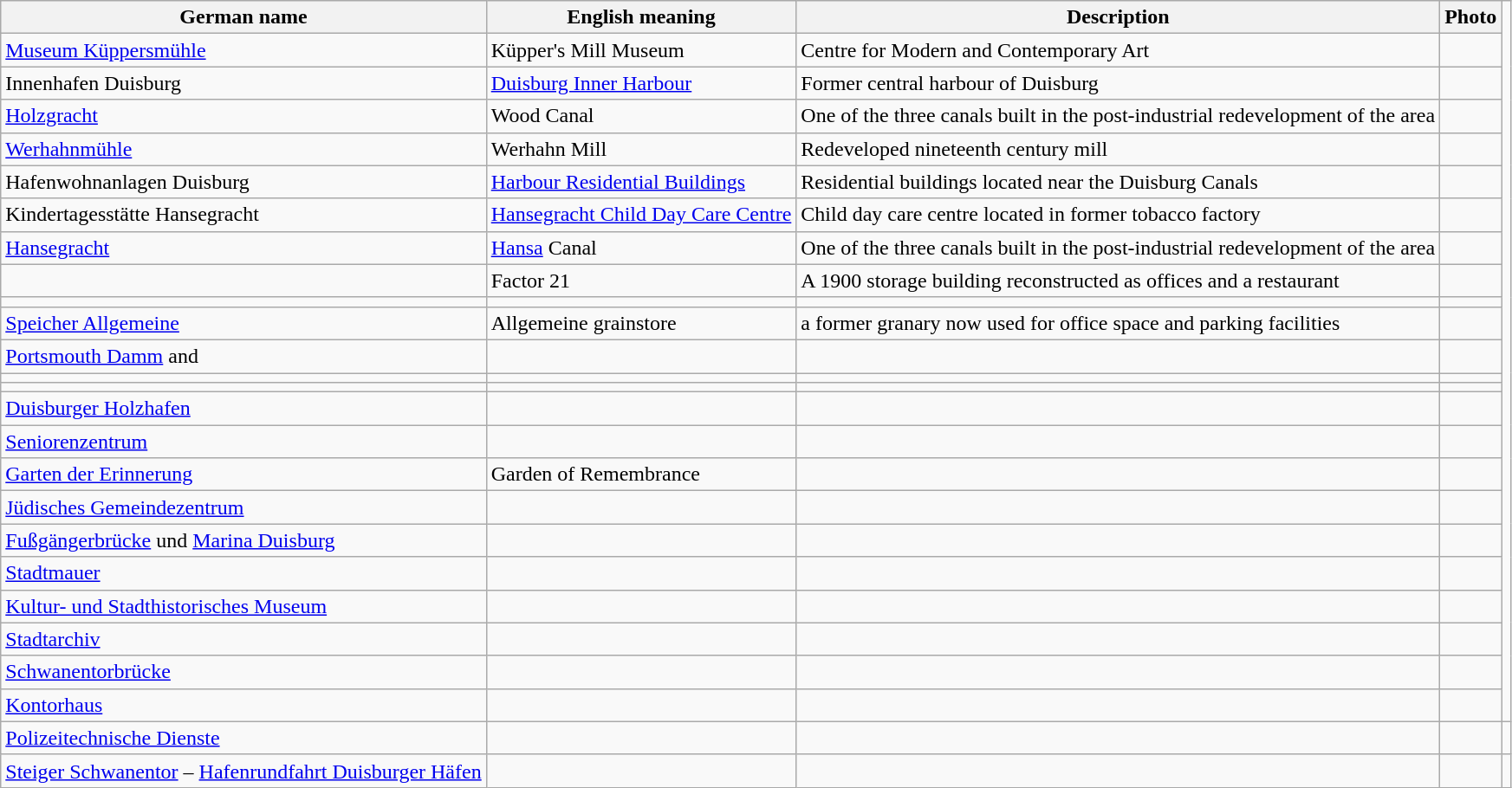<table class="wikitable">
<tr>
<th>German name</th>
<th>English meaning</th>
<th>Description</th>
<th>Photo</th>
</tr>
<tr>
<td><a href='#'>Museum Küppersmühle</a></td>
<td>Küpper's Mill Museum</td>
<td>Centre for Modern and Contemporary Art</td>
<td></td>
</tr>
<tr>
<td>Innenhafen Duisburg</td>
<td><a href='#'>Duisburg Inner Harbour</a></td>
<td>Former central harbour of Duisburg</td>
<td></td>
</tr>
<tr>
<td><a href='#'>Holzgracht</a></td>
<td>Wood Canal</td>
<td>One of the three canals built in the post-industrial redevelopment of the area</td>
<td></td>
</tr>
<tr>
<td><a href='#'>Werhahnmühle</a></td>
<td>Werhahn Mill</td>
<td>Redeveloped nineteenth century mill</td>
<td></td>
</tr>
<tr>
<td>Hafenwohnanlagen Duisburg</td>
<td><a href='#'>Harbour Residential Buildings</a></td>
<td>Residential buildings located near the Duisburg Canals</td>
<td></td>
</tr>
<tr>
<td>Kindertagesstätte Hansegracht</td>
<td><a href='#'>Hansegracht Child Day Care Centre</a></td>
<td>Child day care centre located in former tobacco factory</td>
<td></td>
</tr>
<tr>
<td><a href='#'>Hansegracht</a></td>
<td><a href='#'>Hansa</a> Canal</td>
<td>One of the three canals built in the post-industrial redevelopment of the area</td>
<td></td>
</tr>
<tr>
<td></td>
<td>Factor 21</td>
<td>A 1900 storage building reconstructed as offices and a restaurant</td>
<td></td>
</tr>
<tr>
<td></td>
<td></td>
<td></td>
<td></td>
</tr>
<tr>
<td><a href='#'>Speicher Allgemeine</a></td>
<td>Allgemeine grainstore</td>
<td>a former granary now used for office space and parking facilities</td>
<td></td>
</tr>
<tr>
<td><a href='#'>Portsmouth Damm</a> and </td>
<td></td>
<td></td>
<td></td>
</tr>
<tr>
<td></td>
<td></td>
<td></td>
<td></td>
</tr>
<tr>
<td></td>
<td></td>
<td></td>
<td></td>
</tr>
<tr>
<td><a href='#'>Duisburger Holzhafen</a></td>
<td></td>
<td></td>
<td></td>
</tr>
<tr>
<td><a href='#'>Seniorenzentrum</a></td>
<td></td>
<td></td>
<td></td>
</tr>
<tr>
<td><a href='#'>Garten der Erinnerung</a></td>
<td>Garden of Remembrance</td>
<td></td>
<td></td>
</tr>
<tr>
<td><a href='#'>Jüdisches Gemeindezentrum</a></td>
<td></td>
<td></td>
<td></td>
</tr>
<tr>
<td><a href='#'>Fußgängerbrücke</a> und <a href='#'>Marina Duisburg</a></td>
<td></td>
<td></td>
<td></td>
</tr>
<tr>
<td><a href='#'>Stadtmauer</a></td>
<td></td>
<td></td>
<td></td>
</tr>
<tr>
<td><a href='#'>Kultur- und Stadthistorisches Museum</a></td>
<td></td>
<td></td>
<td></td>
</tr>
<tr>
<td><a href='#'>Stadtarchiv</a></td>
<td></td>
<td></td>
<td></td>
</tr>
<tr>
<td><a href='#'>Schwanentorbrücke</a></td>
<td></td>
<td></td>
<td></td>
</tr>
<tr>
<td><a href='#'>Kontorhaus</a></td>
<td></td>
<td></td>
<td></td>
</tr>
<tr>
<td><a href='#'>Polizeitechnische Dienste</a></td>
<td></td>
<td></td>
<td></td>
<td></td>
</tr>
<tr>
<td><a href='#'>Steiger Schwanentor</a> – <a href='#'>Hafenrundfahrt Duisburger Häfen</a></td>
<td></td>
<td></td>
<td></td>
</tr>
</table>
